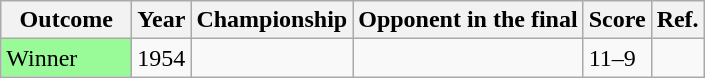<table class="sortable wikitable">
<tr>
<th width="80">Outcome</th>
<th>Year</th>
<th>Championship</th>
<th>Opponent in the final</th>
<th>Score</th>
<th width="20">Ref.</th>
</tr>
<tr>
<td style="background:#98fb98;">Winner</td>
<td>1954</td>
<td></td>
<td></td>
<td>11–9</td>
<td></td>
</tr>
</table>
